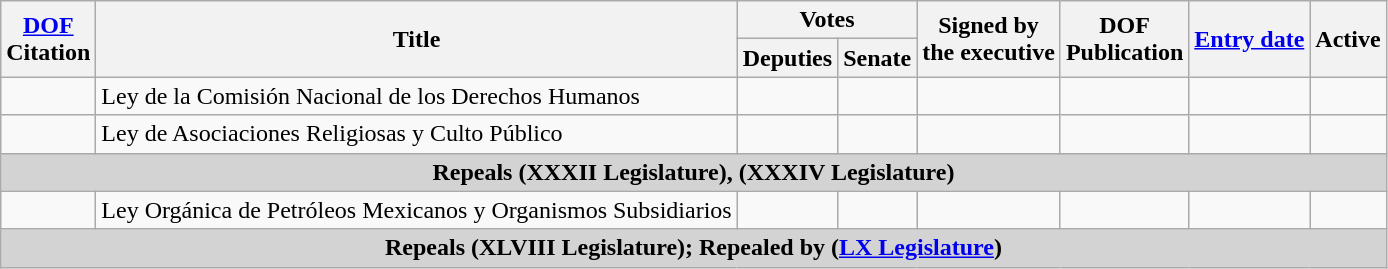<table class="wikitable sortable">
<tr>
<th colspan=1 rowspan=2 style="background:whitegrey;"><a href='#'>DOF</a> <br> Citation</th>
<th colspan=1 rowspan=2 style="background:whitegrey;" style="width:200px;">Title</th>
<th colspan=2 style="background:whitegrey;">Votes</th>
<th colspan=1 rowspan=2 style="background:whitegrey;">Signed by<br> the executive</th>
<th colspan=1 rowspan=2 style="background:whitegrey;">DOF <br> Publication</th>
<th colspan=1 rowspan=2 style="background:whitegrey;"><a href='#'>Entry date</a></th>
<th colspan=1 rowspan=2 style="background:whitegrey;">Active</th>
</tr>
<tr>
<th class="unsortable">Deputies</th>
<th class="unsortable">Senate</th>
</tr>
<tr>
<td></td>
<td>Ley de la Comisión Nacional de los Derechos Humanos</td>
<td></td>
<td></td>
<td></td>
<td></td>
<td></td>
<td></td>
</tr>
<tr>
<td></td>
<td>Ley de Asociaciones Religiosas y Culto Público</td>
<td></td>
<td></td>
<td></td>
<td></td>
<td></td>
<td></td>
</tr>
<tr>
<th colspan=8 style="background:lightgrey;">Repeals  (XXXII Legislature),  (XXXIV Legislature)</th>
</tr>
<tr>
<td></td>
<td>Ley Orgánica de Petróleos Mexicanos y Organismos Subsidiarios</td>
<td></td>
<td></td>
<td></td>
<td></td>
<td></td>
<td></td>
</tr>
<tr>
<th colspan=8 style="background:lightgrey;">Repeals  (XLVIII Legislature); Repealed by  (<a href='#'>LX Legislature</a>)</th>
</tr>
</table>
